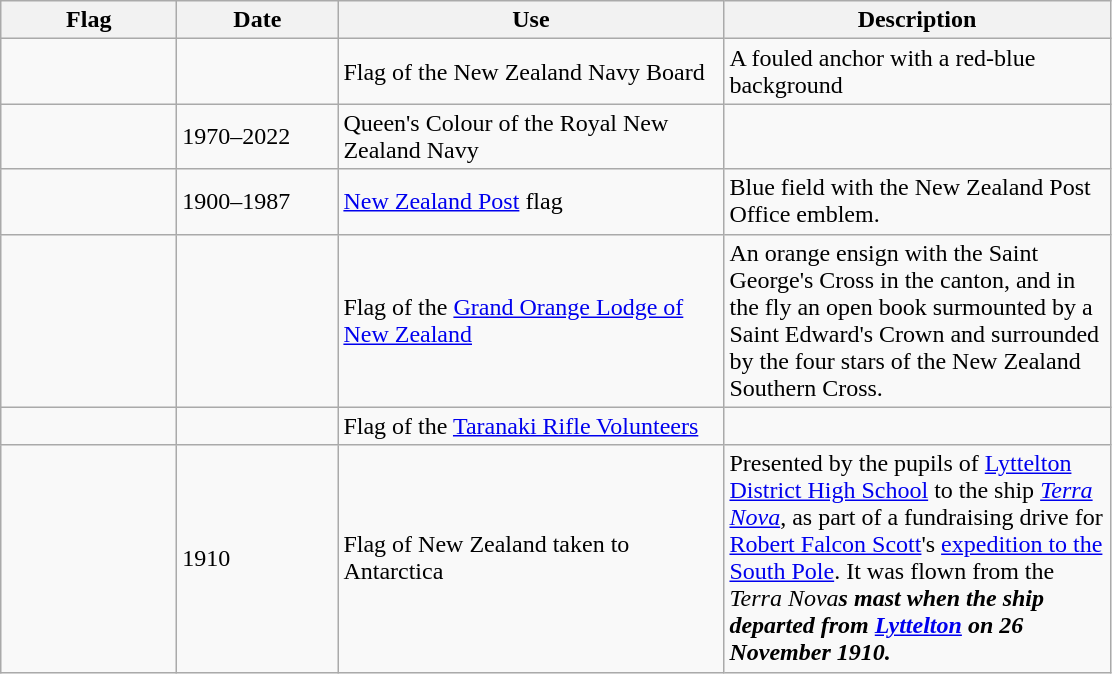<table class="wikitable">
<tr>
<th style="width:110px;">Flag</th>
<th style="width:100px;">Date</th>
<th style="width:250px;">Use</th>
<th style="width:250px;">Description</th>
</tr>
<tr>
<td></td>
<td></td>
<td>Flag of the New Zealand Navy Board</td>
<td>A fouled anchor with a red-blue background</td>
</tr>
<tr>
<td></td>
<td>1970–2022</td>
<td>Queen's Colour of the Royal New Zealand Navy</td>
<td></td>
</tr>
<tr>
<td></td>
<td>1900–1987</td>
<td><a href='#'>New Zealand Post</a> flag</td>
<td>Blue field with the New Zealand Post Office emblem.</td>
</tr>
<tr>
<td></td>
<td></td>
<td>Flag of the <a href='#'>Grand Orange Lodge of New Zealand</a></td>
<td>An orange ensign with the Saint George's Cross in the canton, and in the fly an open book surmounted by a Saint Edward's Crown and surrounded by the four stars of the New Zealand Southern Cross.</td>
</tr>
<tr>
<td></td>
<td></td>
<td>Flag of the <a href='#'>Taranaki Rifle Volunteers</a></td>
<td></td>
</tr>
<tr>
<td></td>
<td>1910</td>
<td>Flag of New Zealand taken to Antarctica</td>
<td>Presented by the pupils of <a href='#'>Lyttelton District High School</a> to the ship <em><a href='#'>Terra Nova</a></em>, as part of a fundraising drive for <a href='#'>Robert Falcon Scott</a>'s <a href='#'>expedition to the South Pole</a>. It was flown from the <em>Terra Nova<strong>s mast when the ship departed from <a href='#'>Lyttelton</a> on 26 November 1910.</td>
</tr>
</table>
